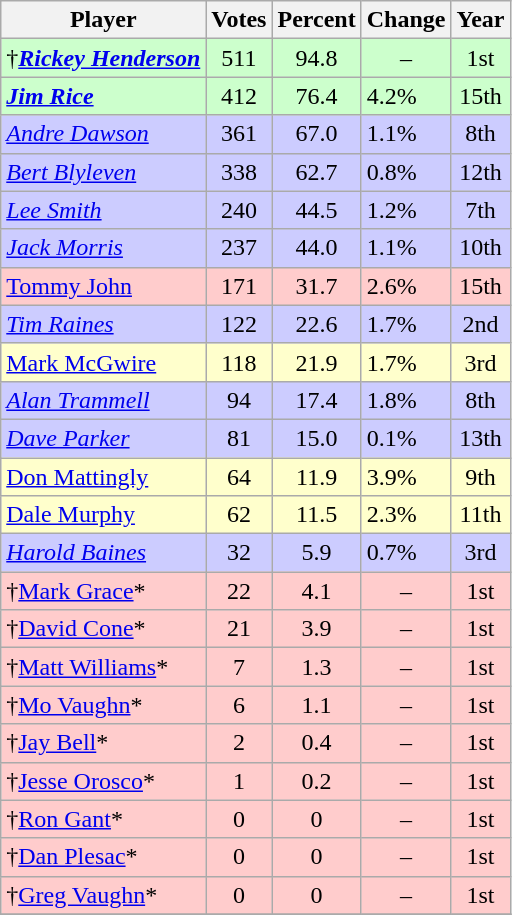<table class="wikitable sortable">
<tr>
<th>Player</th>
<th>Votes</th>
<th>Percent</th>
<th>Change</th>
<th>Year</th>
</tr>
<tr bgcolor="#ccffcc">
<td>†<strong><em><a href='#'>Rickey Henderson</a></em></strong></td>
<td align=center>511</td>
<td align=center>94.8</td>
<td align="center">–</td>
<td align="center">1st</td>
</tr>
<tr bgcolor="#ccffcc">
<td><strong><em><a href='#'>Jim Rice</a></em></strong></td>
<td align=center>412</td>
<td align=center>76.4</td>
<td align="left"> 4.2%</td>
<td align="center">15th</td>
</tr>
<tr bgcolor="#ccccff">
<td><em><a href='#'>Andre Dawson</a></em></td>
<td align=center>361</td>
<td align=center>67.0</td>
<td align="left"> 1.1%</td>
<td align="center">8th</td>
</tr>
<tr bgcolor="#ccccff">
<td><em><a href='#'>Bert Blyleven</a></em></td>
<td align=center>338</td>
<td align=center>62.7</td>
<td align="left"> 0.8%</td>
<td align="center">12th</td>
</tr>
<tr bgcolor="ccccff">
<td><em><a href='#'>Lee Smith</a></em></td>
<td align=center>240</td>
<td align=center>44.5</td>
<td align="left"> 1.2%</td>
<td align="center">7th</td>
</tr>
<tr bgcolor=ccccff>
<td><em><a href='#'>Jack Morris</a></em></td>
<td align=center>237</td>
<td align=center>44.0</td>
<td align="left"> 1.1%</td>
<td align="center">10th</td>
</tr>
<tr bgcolor="#ffcccc">
<td><a href='#'>Tommy John</a></td>
<td align=center>171</td>
<td align=center>31.7</td>
<td align="left"> 2.6%</td>
<td align="center">15th</td>
</tr>
<tr bgcolor="#ccccff">
<td><em><a href='#'>Tim Raines</a></em></td>
<td align=center>122</td>
<td align=center>22.6</td>
<td align="left"> 1.7%</td>
<td align="center">2nd</td>
</tr>
<tr bgcolor="#ffffcc">
<td><a href='#'>Mark McGwire</a></td>
<td align=center>118</td>
<td align=center>21.9</td>
<td align="left"> 1.7%</td>
<td align="center">3rd</td>
</tr>
<tr bgcolor=ccccff>
<td><em><a href='#'>Alan Trammell</a></em></td>
<td align=center>94</td>
<td align=center>17.4</td>
<td align="left"> 1.8%</td>
<td align="center">8th</td>
</tr>
<tr bgcolor="#ccccff">
<td><em><a href='#'>Dave Parker</a></em></td>
<td align=center>81</td>
<td align=center>15.0</td>
<td align="left"> 0.1%</td>
<td align="center">13th</td>
</tr>
<tr bgcolor="#ffffcc">
<td><a href='#'>Don Mattingly</a></td>
<td align=center>64</td>
<td align=center>11.9</td>
<td align="left"> 3.9%</td>
<td align="center">9th</td>
</tr>
<tr bgcolor="#ffffcc">
<td><a href='#'>Dale Murphy</a></td>
<td align=center>62</td>
<td align=center>11.5</td>
<td align="left"> 2.3%</td>
<td align="center">11th</td>
</tr>
<tr bgcolor="#ccccff">
<td><em><a href='#'>Harold Baines</a></em></td>
<td align=center>32</td>
<td align=center>5.9</td>
<td align="left"> 0.7%</td>
<td align="center">3rd</td>
</tr>
<tr bgcolor="#ffcccc">
<td>†<a href='#'>Mark Grace</a>*</td>
<td align=center>22</td>
<td align=center>4.1</td>
<td align="center">–</td>
<td align="center">1st</td>
</tr>
<tr bgcolor="#ffcccc">
<td>†<a href='#'>David Cone</a>*</td>
<td align=center>21</td>
<td align=center>3.9</td>
<td align="center">–</td>
<td align="center">1st</td>
</tr>
<tr bgcolor="#ffcccc">
<td>†<a href='#'>Matt Williams</a>*</td>
<td align=center>7</td>
<td align=center>1.3</td>
<td align="center">–</td>
<td align="center">1st</td>
</tr>
<tr bgcolor="#ffcccc">
<td>†<a href='#'>Mo Vaughn</a>*</td>
<td align=center>6</td>
<td align=center>1.1</td>
<td align="center">–</td>
<td align="center">1st</td>
</tr>
<tr bgcolor="#ffcccc">
<td>†<a href='#'>Jay Bell</a>*</td>
<td align=center>2</td>
<td align=center>0.4</td>
<td align="center">–</td>
<td align="center">1st</td>
</tr>
<tr bgcolor="#ffcccc">
<td>†<a href='#'>Jesse Orosco</a>*</td>
<td align=center>1</td>
<td align=center>0.2</td>
<td align="center">–</td>
<td align="center">1st</td>
</tr>
<tr bgcolor="#ffcccc">
<td>†<a href='#'>Ron Gant</a>*</td>
<td align=center>0</td>
<td align=center>0</td>
<td align="center">–</td>
<td align="center">1st</td>
</tr>
<tr bgcolor="#ffcccc">
<td>†<a href='#'>Dan Plesac</a>*</td>
<td align=center>0</td>
<td align=center>0</td>
<td align="center">–</td>
<td align="center">1st</td>
</tr>
<tr bgcolor="#ffcccc">
<td>†<a href='#'>Greg Vaughn</a>*</td>
<td align=center>0</td>
<td align=center>0</td>
<td align="center">–</td>
<td align="center">1st</td>
</tr>
<tr>
</tr>
</table>
